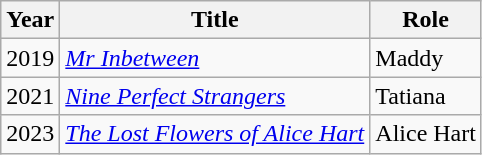<table class="wikitable sortable">
<tr>
<th>Year</th>
<th>Title</th>
<th>Role</th>
</tr>
<tr>
<td>2019</td>
<td><em><a href='#'>Mr Inbetween</a></em></td>
<td>Maddy</td>
</tr>
<tr>
<td>2021</td>
<td><em><a href='#'>Nine Perfect Strangers</a></em></td>
<td>Tatiana</td>
</tr>
<tr>
<td>2023</td>
<td><em><a href='#'>The Lost Flowers of Alice Hart</a></em></td>
<td>Alice Hart</td>
</tr>
</table>
